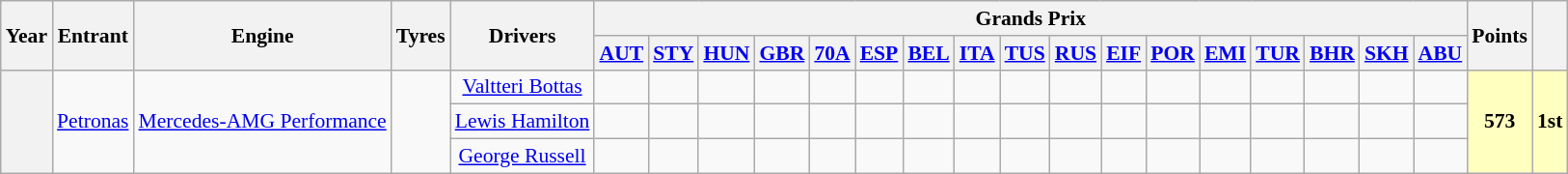<table class="wikitable" style="text-align:center; font-size:90%">
<tr>
<th rowspan="2">Year</th>
<th rowspan="2">Entrant</th>
<th rowspan="2">Engine</th>
<th rowspan="2">Tyres</th>
<th rowspan="2">Drivers</th>
<th colspan="17">Grands Prix</th>
<th rowspan="2">Points</th>
<th rowspan="2"></th>
</tr>
<tr>
<th><a href='#'>AUT</a></th>
<th><a href='#'>STY</a></th>
<th><a href='#'>HUN</a></th>
<th><a href='#'>GBR</a></th>
<th><a href='#'>70A</a></th>
<th><a href='#'>ESP</a></th>
<th><a href='#'>BEL</a></th>
<th><a href='#'>ITA</a></th>
<th><a href='#'>TUS</a></th>
<th><a href='#'>RUS</a></th>
<th><a href='#'>EIF</a></th>
<th><a href='#'>POR</a></th>
<th><a href='#'>EMI</a></th>
<th><a href='#'>TUR</a></th>
<th><a href='#'>BHR</a></th>
<th><a href='#'>SKH</a></th>
<th><a href='#'>ABU</a></th>
</tr>
<tr>
<th rowspan=3></th>
<td rowspan=3><a href='#'> Petronas </a></td>
<td rowspan=3><a href='#'>Mercedes-AMG  Performance</a></td>
<td rowspan=3></td>
<td align="center"><a href='#'>Valtteri Bottas</a></td>
<td></td>
<td></td>
<td></td>
<td></td>
<td></td>
<td></td>
<td></td>
<td></td>
<td></td>
<td></td>
<td></td>
<td></td>
<td></td>
<td></td>
<td></td>
<td></td>
<td></td>
<th rowspan="3" style="background-color:#ffffbf">573</th>
<th rowspan="3" style="background-color:#ffffbf">1st</th>
</tr>
<tr>
<td align="center"><a href='#'>Lewis Hamilton</a></td>
<td></td>
<td></td>
<td></td>
<td></td>
<td></td>
<td></td>
<td></td>
<td></td>
<td></td>
<td></td>
<td></td>
<td></td>
<td></td>
<td></td>
<td></td>
<td></td>
<td></td>
</tr>
<tr>
<td align="center"><a href='#'>George Russell</a></td>
<td></td>
<td></td>
<td></td>
<td></td>
<td></td>
<td></td>
<td></td>
<td></td>
<td></td>
<td></td>
<td></td>
<td></td>
<td></td>
<td></td>
<td></td>
<td></td>
<td></td>
</tr>
</table>
